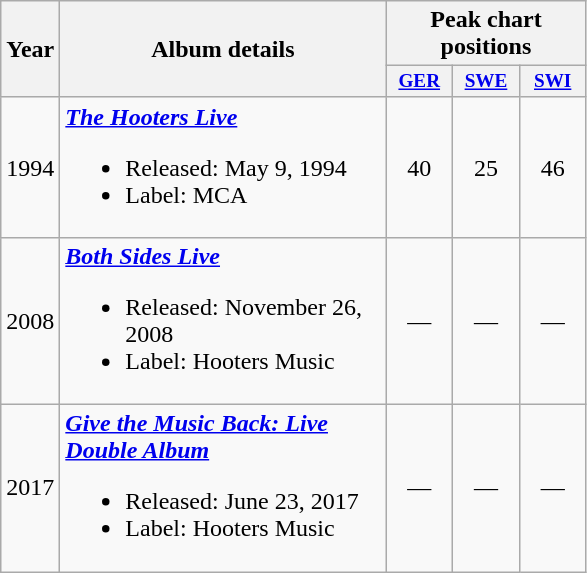<table class="wikitable">
<tr>
<th rowspan="2">Year</th>
<th style="width:210px;" rowspan="2">Album details</th>
<th colspan="3">Peak chart<br>positions</th>
</tr>
<tr>
<th style="width:3em;font-size:80%"><a href='#'>GER</a><br></th>
<th style="width:3em;font-size:80%"><a href='#'>SWE</a><br></th>
<th style="width:3em;font-size:80%"><a href='#'>SWI</a><br></th>
</tr>
<tr>
<td align="center">1994</td>
<td><strong><em><a href='#'>The Hooters Live</a></em></strong><br><ul><li>Released: May 9, 1994</li><li>Label: MCA</li></ul></td>
<td style="text-align:center;">40</td>
<td style="text-align:center;">25</td>
<td style="text-align:center;">46</td>
</tr>
<tr>
<td align="center">2008</td>
<td><strong><em><a href='#'>Both Sides Live</a></em></strong><br><ul><li>Released: November 26, 2008</li><li>Label: Hooters Music</li></ul></td>
<td style="text-align:center;">—</td>
<td style="text-align:center;">—</td>
<td style="text-align:center;">—</td>
</tr>
<tr>
<td align="center">2017</td>
<td><strong><em><a href='#'>Give the Music Back: Live Double Album</a></em></strong><br><ul><li>Released: June 23, 2017</li><li>Label: Hooters Music</li></ul></td>
<td style="text-align:center;">—</td>
<td style="text-align:center;">—</td>
<td style="text-align:center;">—</td>
</tr>
</table>
